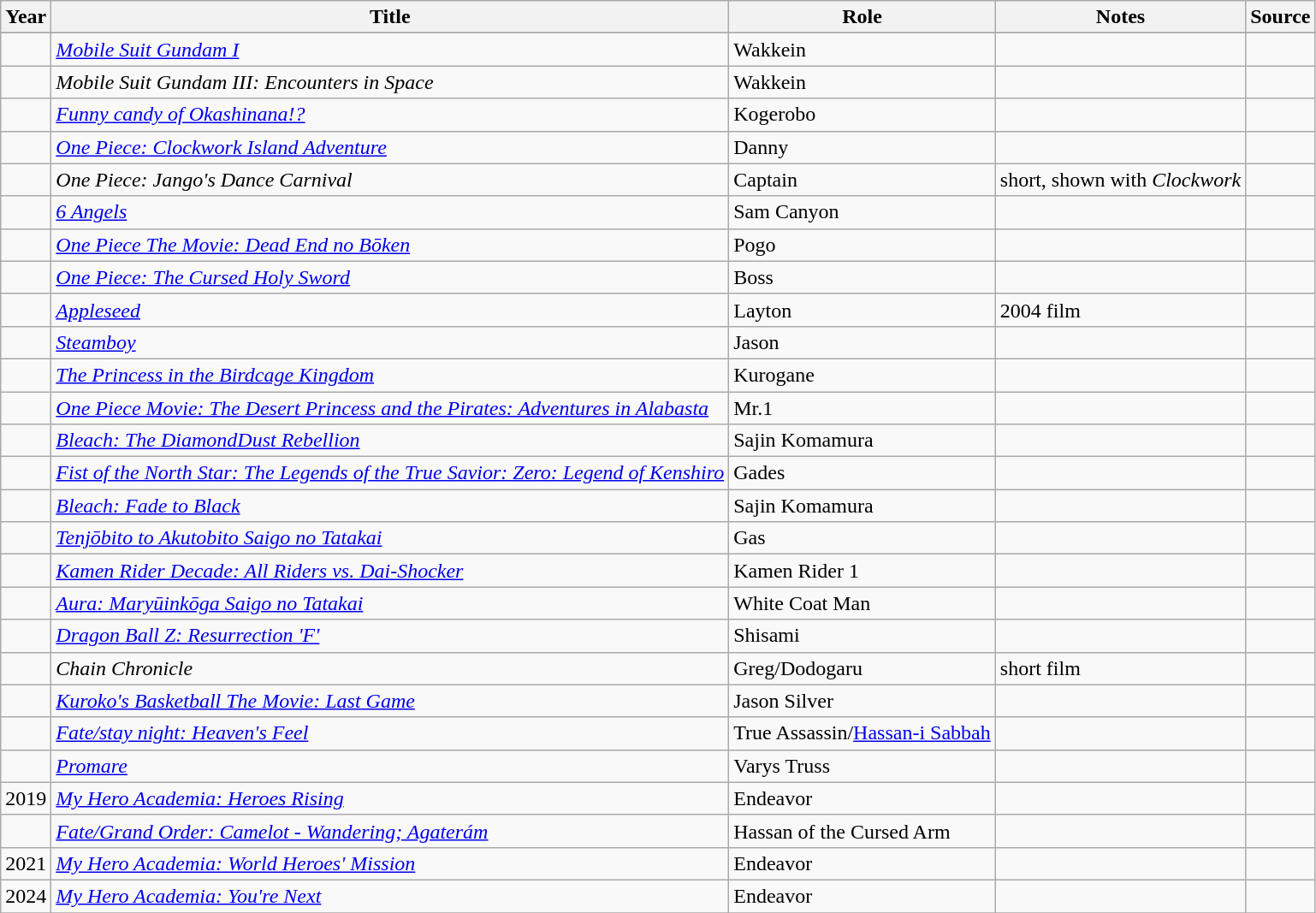<table class="wikitable sortable plainrowheaders">
<tr>
<th>Year</th>
<th>Title</th>
<th>Role</th>
<th class="unsortable">Notes</th>
<th class="unsortable">Source</th>
</tr>
<tr>
</tr>
<tr>
<td></td>
<td><em><a href='#'>Mobile Suit Gundam I</a></em></td>
<td>Wakkein</td>
<td></td>
<td></td>
</tr>
<tr>
<td></td>
<td><em>Mobile Suit Gundam III: Encounters in Space</em></td>
<td>Wakkein</td>
<td></td>
<td></td>
</tr>
<tr>
<td></td>
<td><em><a href='#'>Funny candy of Okashinana!?</a></em></td>
<td>Kogerobo</td>
<td></td>
<td></td>
</tr>
<tr>
<td></td>
<td><em><a href='#'>One Piece: Clockwork Island Adventure</a></em></td>
<td>Danny</td>
<td></td>
<td></td>
</tr>
<tr>
<td></td>
<td><em>One Piece: Jango's Dance Carnival</em></td>
<td>Captain</td>
<td>short, shown with <em>Clockwork</em></td>
<td></td>
</tr>
<tr>
<td></td>
<td><em><a href='#'>6 Angels</a></em></td>
<td>Sam Canyon</td>
<td></td>
<td></td>
</tr>
<tr>
<td></td>
<td><em><a href='#'>One Piece The Movie: Dead End no Bōken</a></em></td>
<td>Pogo</td>
<td></td>
<td></td>
</tr>
<tr>
<td></td>
<td><em><a href='#'>One Piece: The Cursed Holy Sword</a></em></td>
<td>Boss</td>
<td></td>
<td></td>
</tr>
<tr>
<td></td>
<td><em><a href='#'>Appleseed</a></em></td>
<td>Layton</td>
<td>2004 film</td>
<td></td>
</tr>
<tr>
<td></td>
<td><em><a href='#'>Steamboy</a></em></td>
<td>Jason</td>
<td></td>
<td></td>
</tr>
<tr>
<td></td>
<td><em><a href='#'>The Princess in the Birdcage Kingdom</a></em></td>
<td>Kurogane</td>
<td></td>
<td></td>
</tr>
<tr>
<td></td>
<td><em><a href='#'>One Piece Movie: The Desert Princess and the Pirates: Adventures in Alabasta</a></em></td>
<td>Mr.1</td>
<td></td>
<td></td>
</tr>
<tr>
<td></td>
<td><em><a href='#'>Bleach: The DiamondDust Rebellion</a></em></td>
<td>Sajin Komamura</td>
<td></td>
<td></td>
</tr>
<tr>
<td></td>
<td><em><a href='#'>Fist of the North Star: The Legends of the True Savior: Zero: Legend of Kenshiro</a></em></td>
<td>Gades</td>
<td></td>
<td></td>
</tr>
<tr>
<td></td>
<td><em><a href='#'>Bleach: Fade to Black</a></em></td>
<td>Sajin Komamura</td>
<td></td>
<td></td>
</tr>
<tr>
<td></td>
<td><em><a href='#'>Tenjōbito to Akutobito Saigo no Tatakai</a></em></td>
<td>Gas</td>
<td></td>
<td></td>
</tr>
<tr>
<td></td>
<td><em><a href='#'>Kamen Rider Decade: All Riders vs. Dai-Shocker</a></em></td>
<td>Kamen Rider 1</td>
<td></td>
<td></td>
</tr>
<tr>
<td></td>
<td><em><a href='#'>Aura: Maryūinkōga Saigo no Tatakai</a></em></td>
<td>White Coat Man</td>
<td></td>
<td></td>
</tr>
<tr>
<td></td>
<td><em><a href='#'>Dragon Ball Z: Resurrection 'F'</a></em></td>
<td>Shisami</td>
<td></td>
<td></td>
</tr>
<tr>
<td></td>
<td><em>Chain Chronicle</em></td>
<td>Greg/Dodogaru</td>
<td>short film</td>
<td></td>
</tr>
<tr>
<td></td>
<td><em><a href='#'>Kuroko's Basketball The Movie: Last Game</a></em></td>
<td>Jason Silver</td>
<td></td>
<td></td>
</tr>
<tr>
<td></td>
<td><em><a href='#'>Fate/stay night: Heaven's Feel</a></em></td>
<td>True Assassin/<a href='#'>Hassan-i Sabbah</a></td>
<td></td>
<td></td>
</tr>
<tr>
<td></td>
<td><em><a href='#'>Promare</a></em></td>
<td>Varys Truss</td>
<td></td>
<td></td>
</tr>
<tr>
<td>2019</td>
<td><em><a href='#'>My Hero Academia: Heroes Rising</a></em></td>
<td>Endeavor</td>
<td></td>
<td></td>
</tr>
<tr>
<td></td>
<td><em><a href='#'>Fate/Grand Order: Camelot - Wandering; Agaterám</a></em></td>
<td>Hassan of the Cursed Arm</td>
<td></td>
<td></td>
</tr>
<tr>
<td>2021</td>
<td><em><a href='#'>My Hero Academia: World Heroes' Mission</a></em></td>
<td>Endeavor</td>
<td></td>
<td></td>
</tr>
<tr>
<td>2024</td>
<td><em><a href='#'>My Hero Academia: You're Next</a></em></td>
<td>Endeavor</td>
<td></td>
<td></td>
</tr>
<tr>
</tr>
</table>
